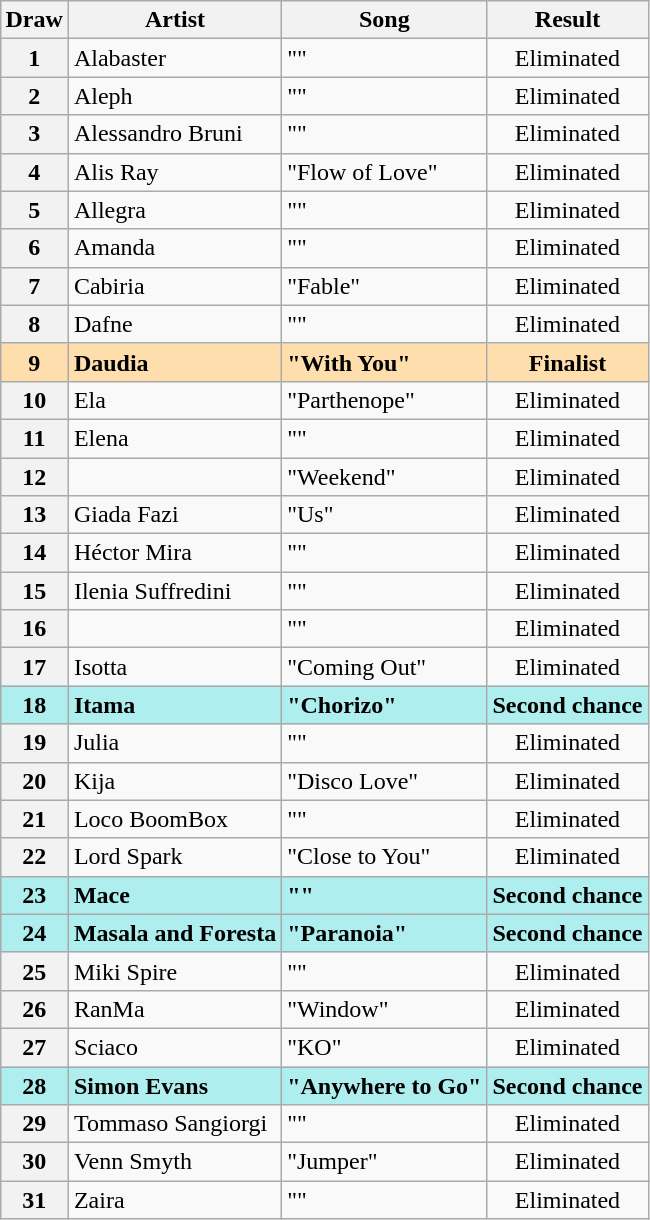<table class="sortable wikitable plainrowheaders" style="margin: 1em auto 1em auto; text-align:center;">
<tr>
<th>Draw</th>
<th>Artist</th>
<th>Song</th>
<th>Result</th>
</tr>
<tr>
<th scope="row" style="text-align:center;">1</th>
<td align="left">Alabaster</td>
<td align="left">""</td>
<td data-sort-value="3">Eliminated</td>
</tr>
<tr>
<th scope="row" style="text-align:center;">2</th>
<td align="left">Aleph</td>
<td align="left">""</td>
<td data-sort-value="3">Eliminated</td>
</tr>
<tr>
<th scope="row" style="text-align:center;">3</th>
<td align="left">Alessandro Bruni</td>
<td align="left">""</td>
<td data-sort-value="3">Eliminated</td>
</tr>
<tr>
<th scope="row" style="text-align:center;">4</th>
<td align="left">Alis Ray</td>
<td align="left">"Flow of Love"</td>
<td data-sort-value="3">Eliminated</td>
</tr>
<tr>
<th scope="row" style="text-align:center;">5</th>
<td align="left">Allegra</td>
<td align="left">""</td>
<td data-sort-value="3">Eliminated</td>
</tr>
<tr>
<th scope="row" style="text-align:center;">6</th>
<td align="left">Amanda</td>
<td align="left">""</td>
<td data-sort-value="3">Eliminated</td>
</tr>
<tr>
<th scope="row" style="text-align:center;">7</th>
<td align="left">Cabiria</td>
<td align="left">"Fable"</td>
<td data-sort-value="3">Eliminated</td>
</tr>
<tr>
<th scope="row" style="text-align:center;">8</th>
<td align="left">Dafne</td>
<td align="left">""</td>
<td data-sort-value="3">Eliminated</td>
</tr>
<tr style="font-weight:bold; background:navajowhite;">
<th scope="row" style="text-align:center; font-weight:bold; background:navajowhite;">9</th>
<td align="left">Daudia</td>
<td align="left">"With You"</td>
<td data-sort-value="1">Finalist</td>
</tr>
<tr>
<th scope="row" style="text-align:center;">10</th>
<td align="left">Ela</td>
<td align="left">"Parthenope"</td>
<td data-sort-value="3">Eliminated</td>
</tr>
<tr>
<th scope="row" style="text-align:center;">11</th>
<td align="left">Elena</td>
<td align="left">""</td>
<td data-sort-value="3">Eliminated</td>
</tr>
<tr>
<th scope="row" style="text-align:center;">12</th>
<td align="left"></td>
<td align="left">"Weekend"</td>
<td data-sort-value="3">Eliminated</td>
</tr>
<tr>
<th scope="row" style="text-align:center;">13</th>
<td align="left">Giada Fazi</td>
<td align="left">"Us"</td>
<td data-sort-value="3">Eliminated</td>
</tr>
<tr>
<th scope="row" style="text-align:center;">14</th>
<td align="left">Héctor Mira</td>
<td align="left">""</td>
<td data-sort-value="3">Eliminated</td>
</tr>
<tr>
<th scope="row" style="text-align:center;">15</th>
<td align="left">Ilenia Suffredini</td>
<td align="left">""</td>
<td data-sort-value="3">Eliminated</td>
</tr>
<tr>
<th scope="row" style="text-align:center;">16</th>
<td align="left"></td>
<td align="left">""</td>
<td data-sort-value="3">Eliminated</td>
</tr>
<tr>
<th scope="row" style="text-align:center;">17</th>
<td align="left">Isotta</td>
<td align="left">"Coming Out"</td>
<td data-sort-value="3">Eliminated</td>
</tr>
<tr style="font-weight:bold; background:paleturquoise;">
<th scope="row" style="text-align:center; font-weight:bold; background:paleturquoise;">18</th>
<td align="left">Itama</td>
<td align="left">"Chorizo"</td>
<td data-sort-value="2">Second chance</td>
</tr>
<tr>
<th scope="row" style="text-align:center;">19</th>
<td align="left">Julia</td>
<td align="left">""</td>
<td data-sort-value="3">Eliminated</td>
</tr>
<tr>
<th scope="row" style="text-align:center;">20</th>
<td align="left">Kija</td>
<td align="left">"Disco Love"</td>
<td data-sort-value="3">Eliminated</td>
</tr>
<tr>
<th scope="row" style="text-align:center;">21</th>
<td align="left">Loco BoomBox</td>
<td align="left">""</td>
<td data-sort-value="3">Eliminated</td>
</tr>
<tr>
<th scope="row" style="text-align:center;">22</th>
<td align="left">Lord Spark</td>
<td align="left">"Close to You"</td>
<td data-sort-value="3">Eliminated</td>
</tr>
<tr style="font-weight:bold; background:paleturquoise;">
<th scope="row" style="text-align:center; font-weight:bold; background:paleturquoise;">23</th>
<td align="left">Mace</td>
<td align="left">""</td>
<td data-sort-value="2">Second chance</td>
</tr>
<tr style="font-weight:bold; background:paleturquoise;">
<th scope="row" style="text-align:center; font-weight:bold; background:paleturquoise;">24</th>
<td align="left">Masala and Foresta</td>
<td align="left">"Paranoia"</td>
<td data-sort-value="2">Second chance</td>
</tr>
<tr>
<th scope="row" style="text-align:center;">25</th>
<td align="left">Miki Spire</td>
<td align="left">""</td>
<td data-sort-value="3">Eliminated</td>
</tr>
<tr>
<th scope="row" style="text-align:center;">26</th>
<td align="left">RanMa</td>
<td align="left">"Window"</td>
<td data-sort-value="3">Eliminated</td>
</tr>
<tr>
<th scope="row" style="text-align:center;">27</th>
<td align="left">Sciaco</td>
<td align="left">"KO"</td>
<td data-sort-value="3">Eliminated</td>
</tr>
<tr style="font-weight:bold; background:paleturquoise;">
<th scope="row" style="text-align:center; font-weight:bold; background:paleturquoise;">28</th>
<td align="left">Simon Evans</td>
<td align="left">"Anywhere to Go"</td>
<td data-sort-value="2">Second chance</td>
</tr>
<tr>
<th scope="row" style="text-align:center;">29</th>
<td align="left">Tommaso Sangiorgi</td>
<td align="left">""</td>
<td data-sort-value="3">Eliminated</td>
</tr>
<tr>
<th scope="row" style="text-align:center;">30</th>
<td align="left">Venn Smyth</td>
<td align="left">"Jumper"</td>
<td data-sort-value="3">Eliminated</td>
</tr>
<tr>
<th scope="row" style="text-align:center;">31</th>
<td align="left">Zaira</td>
<td align="left">""</td>
<td data-sort-value="3">Eliminated</td>
</tr>
</table>
